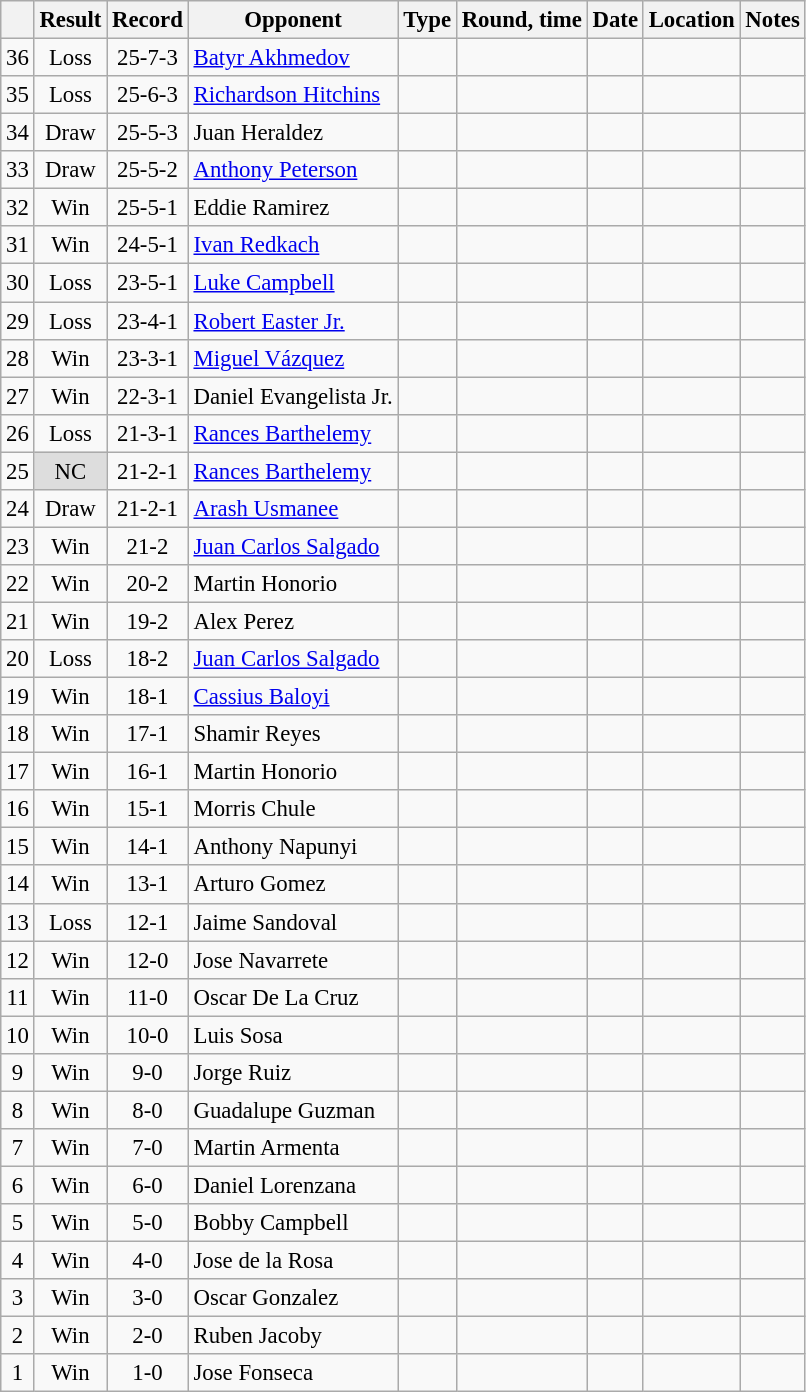<table class="wikitable" style="text-align:center; font-size:95%">
<tr>
<th></th>
<th>Result</th>
<th>Record</th>
<th>Opponent</th>
<th>Type</th>
<th>Round, time</th>
<th>Date</th>
<th>Location</th>
<th>Notes</th>
</tr>
<tr>
<td>36</td>
<td>Loss</td>
<td>25-7-3 </td>
<td align=left> <a href='#'>Batyr Akhmedov</a></td>
<td></td>
<td></td>
<td></td>
<td align=left> </td>
<td align=left></td>
</tr>
<tr>
<td>35</td>
<td>Loss</td>
<td>25-6-3 </td>
<td align=left> <a href='#'>Richardson Hitchins</a></td>
<td></td>
<td></td>
<td></td>
<td align=left> </td>
<td align=left></td>
</tr>
<tr>
<td>34</td>
<td>Draw</td>
<td>25-5-3 </td>
<td align=left> Juan Heraldez</td>
<td></td>
<td></td>
<td></td>
<td align=left> </td>
<td align=left></td>
</tr>
<tr>
<td>33</td>
<td>Draw</td>
<td>25-5-2 </td>
<td align=left> <a href='#'>Anthony Peterson</a></td>
<td></td>
<td></td>
<td></td>
<td align=left> </td>
<td align=left></td>
</tr>
<tr>
<td>32</td>
<td>Win</td>
<td>25-5-1 </td>
<td align=left> Eddie Ramirez</td>
<td></td>
<td></td>
<td></td>
<td align=left> </td>
<td align=left></td>
</tr>
<tr>
<td>31</td>
<td>Win</td>
<td>24-5-1 </td>
<td align=left> <a href='#'>Ivan Redkach</a></td>
<td></td>
<td></td>
<td></td>
<td align=left> </td>
<td align=left></td>
</tr>
<tr>
<td>30</td>
<td>Loss</td>
<td>23-5-1 </td>
<td align=left> <a href='#'>Luke Campbell</a></td>
<td></td>
<td></td>
<td></td>
<td align=left> </td>
<td align=left></td>
</tr>
<tr>
<td>29</td>
<td>Loss</td>
<td>23-4-1 </td>
<td align=left> <a href='#'>Robert Easter Jr.</a></td>
<td></td>
<td></td>
<td></td>
<td align=left> </td>
<td align=left></td>
</tr>
<tr>
<td>28</td>
<td>Win</td>
<td>23-3-1 </td>
<td align=left> <a href='#'>Miguel Vázquez</a></td>
<td></td>
<td></td>
<td></td>
<td align=left> </td>
<td align=left></td>
</tr>
<tr>
<td>27</td>
<td>Win</td>
<td>22-3-1 </td>
<td align=left> Daniel Evangelista Jr.</td>
<td></td>
<td></td>
<td></td>
<td align=left> </td>
<td align=left></td>
</tr>
<tr>
<td>26</td>
<td>Loss</td>
<td>21-3-1 </td>
<td align=left> <a href='#'>Rances Barthelemy</a></td>
<td></td>
<td></td>
<td></td>
<td align=left> </td>
<td align=left></td>
</tr>
<tr>
<td>25</td>
<td style="background:#ddd;">NC</td>
<td>21-2-1 </td>
<td align=left> <a href='#'>Rances Barthelemy</a></td>
<td></td>
<td></td>
<td></td>
<td align=left> </td>
<td align=left></td>
</tr>
<tr>
<td>24</td>
<td>Draw</td>
<td>21-2-1</td>
<td align=left> <a href='#'>Arash Usmanee</a></td>
<td></td>
<td></td>
<td></td>
<td align=left> </td>
<td align=left></td>
</tr>
<tr>
<td>23</td>
<td>Win</td>
<td>21-2</td>
<td align=left> <a href='#'>Juan Carlos Salgado</a></td>
<td></td>
<td></td>
<td></td>
<td align=left> </td>
<td align=left></td>
</tr>
<tr>
<td>22</td>
<td>Win</td>
<td>20-2</td>
<td align=left> Martin Honorio</td>
<td></td>
<td></td>
<td></td>
<td align=left> </td>
<td align=left></td>
</tr>
<tr>
<td>21</td>
<td>Win</td>
<td>19-2</td>
<td align=left> Alex Perez</td>
<td></td>
<td></td>
<td></td>
<td align=left> </td>
<td align=left></td>
</tr>
<tr>
<td>20</td>
<td>Loss</td>
<td>18-2</td>
<td align=left> <a href='#'>Juan Carlos Salgado</a></td>
<td></td>
<td></td>
<td></td>
<td align=left> </td>
<td align=left></td>
</tr>
<tr>
<td>19</td>
<td>Win</td>
<td>18-1</td>
<td align=left> <a href='#'>Cassius Baloyi</a></td>
<td></td>
<td></td>
<td></td>
<td align=left> </td>
<td align=left></td>
</tr>
<tr>
<td>18</td>
<td>Win</td>
<td>17-1</td>
<td align=left> Shamir Reyes</td>
<td></td>
<td></td>
<td></td>
<td align=left> </td>
<td align=left></td>
</tr>
<tr>
<td>17</td>
<td>Win</td>
<td>16-1</td>
<td align=left> Martin Honorio</td>
<td></td>
<td></td>
<td></td>
<td align=left> </td>
<td align=left></td>
</tr>
<tr>
<td>16</td>
<td>Win</td>
<td>15-1</td>
<td align=left> Morris Chule</td>
<td></td>
<td></td>
<td></td>
<td align=left> </td>
<td align=left></td>
</tr>
<tr>
<td>15</td>
<td>Win</td>
<td>14-1</td>
<td align=left> Anthony Napunyi</td>
<td></td>
<td></td>
<td></td>
<td align=left> </td>
<td align=left></td>
</tr>
<tr>
<td>14</td>
<td>Win</td>
<td>13-1</td>
<td align=left> Arturo Gomez</td>
<td></td>
<td></td>
<td></td>
<td align=left> </td>
<td align=left></td>
</tr>
<tr>
<td>13</td>
<td>Loss</td>
<td>12-1</td>
<td align=left> Jaime Sandoval</td>
<td></td>
<td></td>
<td></td>
<td align=left> </td>
<td align=left></td>
</tr>
<tr>
<td>12</td>
<td>Win</td>
<td>12-0</td>
<td align=left> Jose Navarrete</td>
<td></td>
<td></td>
<td></td>
<td align=left> </td>
<td align=left></td>
</tr>
<tr>
<td>11</td>
<td>Win</td>
<td>11-0</td>
<td align=left> Oscar De La Cruz</td>
<td></td>
<td></td>
<td></td>
<td align=left> </td>
<td align=left></td>
</tr>
<tr>
<td>10</td>
<td>Win</td>
<td>10-0</td>
<td align=left> Luis Sosa</td>
<td></td>
<td></td>
<td></td>
<td align=left> </td>
<td align=left></td>
</tr>
<tr>
<td>9</td>
<td>Win</td>
<td>9-0</td>
<td align=left> Jorge Ruiz</td>
<td></td>
<td></td>
<td></td>
<td align=left> </td>
<td align=left></td>
</tr>
<tr>
<td>8</td>
<td>Win</td>
<td>8-0</td>
<td align=left> Guadalupe Guzman</td>
<td></td>
<td></td>
<td></td>
<td align=left> </td>
<td align=left></td>
</tr>
<tr>
<td>7</td>
<td>Win</td>
<td>7-0</td>
<td align=left> Martin Armenta</td>
<td></td>
<td></td>
<td></td>
<td align=left> </td>
<td align=left></td>
</tr>
<tr>
<td>6</td>
<td>Win</td>
<td>6-0</td>
<td align=left> Daniel Lorenzana</td>
<td></td>
<td></td>
<td></td>
<td align=left> </td>
<td align=left></td>
</tr>
<tr>
<td>5</td>
<td>Win</td>
<td>5-0</td>
<td align=left> Bobby Campbell</td>
<td></td>
<td></td>
<td></td>
<td align=left> </td>
<td></td>
</tr>
<tr>
<td>4</td>
<td>Win</td>
<td>4-0</td>
<td align=left> Jose de la Rosa</td>
<td></td>
<td></td>
<td></td>
<td align=left> </td>
<td align=left></td>
</tr>
<tr>
<td>3</td>
<td>Win</td>
<td>3-0</td>
<td align=left> Oscar Gonzalez</td>
<td></td>
<td></td>
<td></td>
<td align=left> </td>
<td align=left></td>
</tr>
<tr>
<td>2</td>
<td>Win</td>
<td>2-0</td>
<td align=left> Ruben Jacoby</td>
<td></td>
<td></td>
<td></td>
<td align=left> </td>
<td align=left></td>
</tr>
<tr>
<td>1</td>
<td>Win</td>
<td>1-0</td>
<td align=left> Jose Fonseca</td>
<td></td>
<td></td>
<td></td>
<td align=left> </td>
<td align=left></td>
</tr>
</table>
